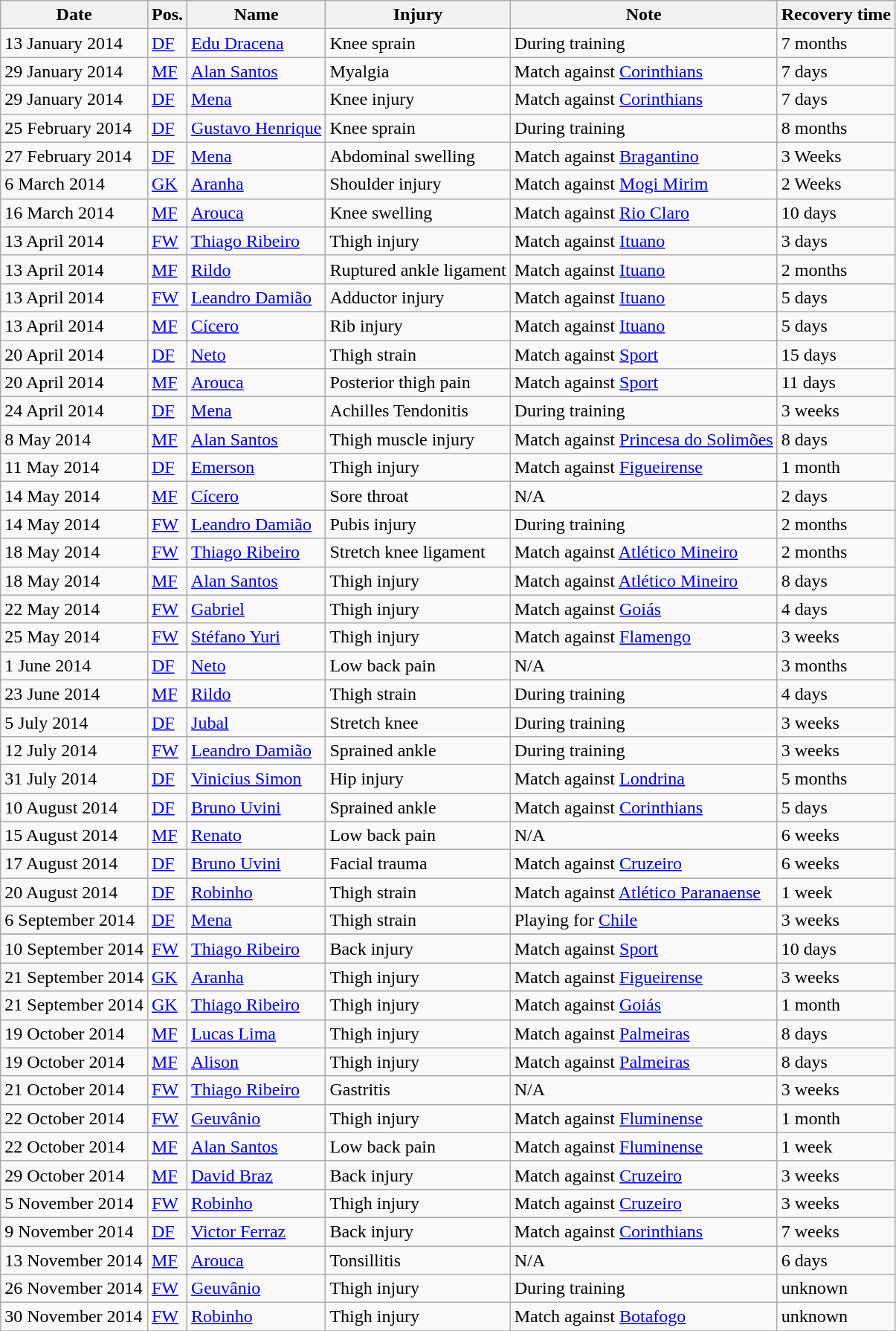<table class="wikitable">
<tr>
<th>Date</th>
<th>Pos.</th>
<th>Name</th>
<th>Injury</th>
<th>Note</th>
<th>Recovery time</th>
</tr>
<tr>
<td>13 January 2014</td>
<td><a href='#'>DF</a></td>
<td><a href='#'>Edu Dracena</a></td>
<td>Knee sprain</td>
<td>During training</td>
<td>7 months</td>
</tr>
<tr>
<td>29 January 2014</td>
<td><a href='#'>MF</a></td>
<td><a href='#'>Alan Santos</a></td>
<td>Myalgia</td>
<td>Match against <a href='#'>Corinthians</a></td>
<td>7 days</td>
</tr>
<tr>
<td>29 January 2014</td>
<td><a href='#'>DF</a></td>
<td><a href='#'>Mena</a></td>
<td>Knee injury</td>
<td>Match against <a href='#'>Corinthians</a></td>
<td>7 days</td>
</tr>
<tr>
<td>25 February 2014</td>
<td><a href='#'>DF</a></td>
<td><a href='#'>Gustavo Henrique</a></td>
<td>Knee sprain</td>
<td>During training</td>
<td>8 months</td>
</tr>
<tr>
<td>27 February 2014</td>
<td><a href='#'>DF</a></td>
<td><a href='#'>Mena</a></td>
<td>Abdominal swelling</td>
<td>Match against <a href='#'>Bragantino</a></td>
<td>3 Weeks</td>
</tr>
<tr>
<td>6 March 2014</td>
<td><a href='#'>GK</a></td>
<td><a href='#'>Aranha</a></td>
<td>Shoulder injury</td>
<td>Match against <a href='#'>Mogi Mirim</a></td>
<td>2 Weeks</td>
</tr>
<tr>
<td>16 March 2014</td>
<td><a href='#'>MF</a></td>
<td><a href='#'>Arouca</a></td>
<td>Knee swelling</td>
<td>Match against <a href='#'>Rio Claro</a></td>
<td>10 days</td>
</tr>
<tr>
<td>13 April 2014</td>
<td><a href='#'>FW</a></td>
<td><a href='#'>Thiago Ribeiro</a></td>
<td>Thigh injury</td>
<td>Match against <a href='#'>Ituano</a></td>
<td>3 days</td>
</tr>
<tr>
<td>13 April 2014</td>
<td><a href='#'>MF</a></td>
<td><a href='#'>Rildo</a></td>
<td>Ruptured ankle ligament</td>
<td>Match against <a href='#'>Ituano</a></td>
<td>2 months</td>
</tr>
<tr>
<td>13 April 2014</td>
<td><a href='#'>FW</a></td>
<td><a href='#'>Leandro Damião</a></td>
<td>Adductor injury</td>
<td>Match against <a href='#'>Ituano</a></td>
<td>5 days</td>
</tr>
<tr>
<td>13 April 2014</td>
<td><a href='#'>MF</a></td>
<td><a href='#'>Cícero</a></td>
<td>Rib injury</td>
<td>Match against <a href='#'>Ituano</a></td>
<td>5 days</td>
</tr>
<tr>
<td>20 April 2014</td>
<td><a href='#'>DF</a></td>
<td><a href='#'>Neto</a></td>
<td>Thigh strain</td>
<td>Match against <a href='#'>Sport</a></td>
<td>15 days</td>
</tr>
<tr>
<td>20 April 2014</td>
<td><a href='#'>MF</a></td>
<td><a href='#'>Arouca</a></td>
<td>Posterior thigh pain</td>
<td>Match against <a href='#'>Sport</a></td>
<td>11 days</td>
</tr>
<tr>
<td>24 April 2014</td>
<td><a href='#'>DF</a></td>
<td><a href='#'>Mena</a></td>
<td>Achilles Tendonitis</td>
<td>During training</td>
<td>3 weeks</td>
</tr>
<tr>
<td>8 May 2014</td>
<td><a href='#'>MF</a></td>
<td><a href='#'>Alan Santos</a></td>
<td>Thigh muscle injury</td>
<td>Match against <a href='#'>Princesa do Solimões</a></td>
<td>8 days</td>
</tr>
<tr>
<td>11 May 2014</td>
<td><a href='#'>DF</a></td>
<td><a href='#'>Emerson</a></td>
<td>Thigh injury</td>
<td>Match against <a href='#'>Figueirense</a></td>
<td>1 month</td>
</tr>
<tr>
<td>14 May 2014</td>
<td><a href='#'>MF</a></td>
<td><a href='#'>Cícero</a></td>
<td>Sore throat</td>
<td>N/A</td>
<td>2 days</td>
</tr>
<tr>
<td>14 May 2014</td>
<td><a href='#'>FW</a></td>
<td><a href='#'>Leandro Damião</a></td>
<td>Pubis injury</td>
<td>During training</td>
<td>2 months</td>
</tr>
<tr>
<td>18 May 2014</td>
<td><a href='#'>FW</a></td>
<td><a href='#'>Thiago Ribeiro</a></td>
<td>Stretch knee ligament</td>
<td>Match against <a href='#'>Atlético Mineiro</a></td>
<td>2 months</td>
</tr>
<tr>
<td>18 May 2014</td>
<td><a href='#'>MF</a></td>
<td><a href='#'>Alan Santos</a></td>
<td>Thigh injury</td>
<td>Match against <a href='#'>Atlético Mineiro</a></td>
<td>8 days</td>
</tr>
<tr>
<td>22 May 2014</td>
<td><a href='#'>FW</a></td>
<td><a href='#'>Gabriel</a></td>
<td>Thigh injury</td>
<td>Match against <a href='#'>Goiás</a></td>
<td>4 days</td>
</tr>
<tr>
<td>25 May 2014</td>
<td><a href='#'>FW</a></td>
<td><a href='#'>Stéfano Yuri</a></td>
<td>Thigh injury</td>
<td>Match against <a href='#'>Flamengo</a></td>
<td>3 weeks</td>
</tr>
<tr>
<td>1 June 2014</td>
<td><a href='#'>DF</a></td>
<td><a href='#'>Neto</a></td>
<td>Low back pain</td>
<td>N/A</td>
<td>3 months</td>
</tr>
<tr>
<td>23 June 2014</td>
<td><a href='#'>MF</a></td>
<td><a href='#'>Rildo</a></td>
<td>Thigh strain</td>
<td>During training</td>
<td>4 days</td>
</tr>
<tr>
<td>5 July 2014</td>
<td><a href='#'>DF</a></td>
<td><a href='#'>Jubal</a></td>
<td>Stretch knee</td>
<td>During training</td>
<td>3 weeks</td>
</tr>
<tr>
<td>12 July 2014</td>
<td><a href='#'>FW</a></td>
<td><a href='#'>Leandro Damião</a></td>
<td>Sprained ankle</td>
<td>During training</td>
<td>3 weeks</td>
</tr>
<tr>
<td>31 July 2014</td>
<td><a href='#'>DF</a></td>
<td><a href='#'>Vinicius Simon</a></td>
<td>Hip injury</td>
<td>Match against <a href='#'>Londrina</a></td>
<td>5 months</td>
</tr>
<tr>
<td>10 August 2014</td>
<td><a href='#'>DF</a></td>
<td><a href='#'>Bruno Uvini</a></td>
<td>Sprained ankle</td>
<td>Match against <a href='#'>Corinthians</a></td>
<td>5 days</td>
</tr>
<tr>
<td>15 August 2014</td>
<td><a href='#'>MF</a></td>
<td><a href='#'>Renato</a></td>
<td>Low back pain</td>
<td>N/A</td>
<td>6 weeks</td>
</tr>
<tr>
<td>17 August 2014</td>
<td><a href='#'>DF</a></td>
<td><a href='#'>Bruno Uvini</a></td>
<td>Facial trauma</td>
<td>Match against <a href='#'>Cruzeiro</a></td>
<td>6 weeks</td>
</tr>
<tr>
<td>20 August 2014</td>
<td><a href='#'>DF</a></td>
<td><a href='#'>Robinho</a></td>
<td>Thigh strain</td>
<td>Match against <a href='#'>Atlético Paranaense</a></td>
<td>1 week</td>
</tr>
<tr>
<td>6 September 2014</td>
<td><a href='#'>DF</a></td>
<td><a href='#'>Mena</a></td>
<td>Thigh strain</td>
<td>Playing for <a href='#'>Chile</a></td>
<td>3 weeks</td>
</tr>
<tr>
</tr>
<tr>
<td>10 September 2014</td>
<td><a href='#'>FW</a></td>
<td><a href='#'>Thiago Ribeiro</a></td>
<td>Back injury</td>
<td>Match against <a href='#'>Sport</a></td>
<td>10 days</td>
</tr>
<tr>
<td>21 September 2014</td>
<td><a href='#'>GK</a></td>
<td><a href='#'>Aranha</a></td>
<td>Thigh injury</td>
<td>Match against <a href='#'>Figueirense</a></td>
<td>3 weeks</td>
</tr>
<tr>
<td>21 September 2014</td>
<td><a href='#'>GK</a></td>
<td><a href='#'>Thiago Ribeiro</a></td>
<td>Thigh injury</td>
<td>Match against <a href='#'>Goiás</a></td>
<td>1 month</td>
</tr>
<tr>
<td>19 October 2014</td>
<td><a href='#'>MF</a></td>
<td><a href='#'>Lucas Lima</a></td>
<td>Thigh injury</td>
<td>Match against <a href='#'>Palmeiras</a></td>
<td>8 days</td>
</tr>
<tr>
<td>19 October 2014</td>
<td><a href='#'>MF</a></td>
<td><a href='#'>Alison</a></td>
<td>Thigh injury</td>
<td>Match against <a href='#'>Palmeiras</a></td>
<td>8 days</td>
</tr>
<tr>
<td>21 October 2014</td>
<td><a href='#'>FW</a></td>
<td><a href='#'>Thiago Ribeiro</a></td>
<td>Gastritis</td>
<td>N/A</td>
<td>3 weeks</td>
</tr>
<tr>
<td>22 October 2014</td>
<td><a href='#'>FW</a></td>
<td><a href='#'>Geuvânio</a></td>
<td>Thigh injury</td>
<td>Match against <a href='#'>Fluminense</a></td>
<td>1 month</td>
</tr>
<tr>
<td>22 October 2014</td>
<td><a href='#'>MF</a></td>
<td><a href='#'>Alan Santos</a></td>
<td>Low back pain</td>
<td>Match against <a href='#'>Fluminense</a></td>
<td>1 week</td>
</tr>
<tr>
<td>29 October 2014</td>
<td><a href='#'>MF</a></td>
<td><a href='#'>David Braz</a></td>
<td>Back injury</td>
<td>Match against <a href='#'>Cruzeiro</a></td>
<td>3 weeks</td>
</tr>
<tr>
<td>5 November 2014</td>
<td><a href='#'>FW</a></td>
<td><a href='#'>Robinho</a></td>
<td>Thigh injury</td>
<td>Match against <a href='#'>Cruzeiro</a></td>
<td>3 weeks</td>
</tr>
<tr>
<td>9 November 2014</td>
<td><a href='#'>DF</a></td>
<td><a href='#'>Victor Ferraz</a></td>
<td>Back injury</td>
<td>Match against <a href='#'>Corinthians</a></td>
<td>7 weeks</td>
</tr>
<tr>
<td>13 November 2014</td>
<td><a href='#'>MF</a></td>
<td><a href='#'>Arouca</a></td>
<td>Tonsillitis</td>
<td>N/A</td>
<td>6 days</td>
</tr>
<tr>
<td>26 November 2014</td>
<td><a href='#'>FW</a></td>
<td><a href='#'>Geuvânio</a></td>
<td>Thigh injury</td>
<td>During training</td>
<td>unknown</td>
</tr>
<tr>
<td>30 November 2014</td>
<td><a href='#'>FW</a></td>
<td><a href='#'>Robinho</a></td>
<td>Thigh injury</td>
<td>Match against <a href='#'>Botafogo</a></td>
<td>unknown</td>
</tr>
<tr>
</tr>
</table>
